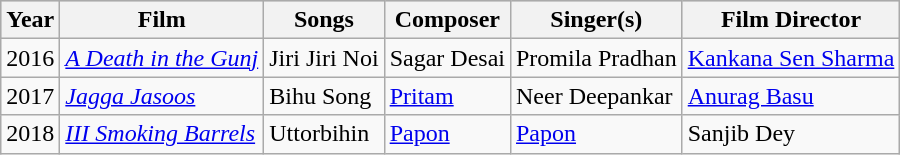<table class="wikitable">
<tr style="background:#ccc; text-align:center;">
<th>Year</th>
<th>Film</th>
<th>Songs</th>
<th>Composer</th>
<th>Singer(s)</th>
<th>Film Director</th>
</tr>
<tr>
<td>2016</td>
<td><em><a href='#'>A Death in the Gunj</a></em></td>
<td>Jiri Jiri Noi</td>
<td>Sagar Desai</td>
<td>Promila Pradhan</td>
<td><a href='#'>Kankana Sen Sharma</a></td>
</tr>
<tr>
<td>2017</td>
<td><em><a href='#'>Jagga Jasoos</a></em></td>
<td>Bihu Song</td>
<td><a href='#'>Pritam</a></td>
<td>Neer Deepankar</td>
<td><a href='#'>Anurag Basu</a></td>
</tr>
<tr>
<td>2018</td>
<td><em><a href='#'>III Smoking Barrels</a></em></td>
<td>Uttorbihin</td>
<td><a href='#'>Papon</a></td>
<td><a href='#'>Papon</a></td>
<td>Sanjib Dey</td>
</tr>
</table>
